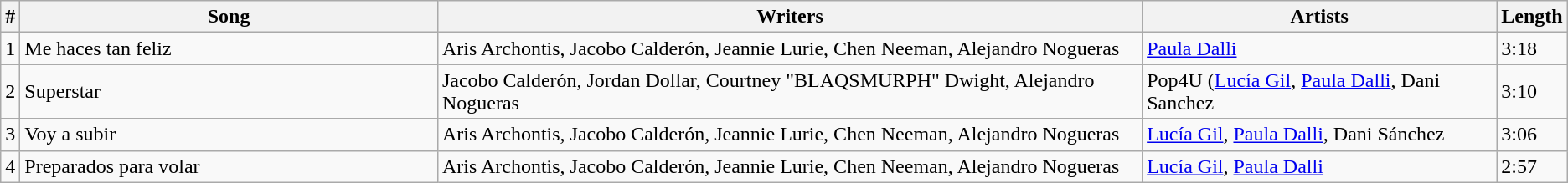<table class="wikitable">
<tr>
<th>#</th>
<th width="325">Song</th>
<th>Writers</th>
<th>Artists</th>
<th>Length</th>
</tr>
<tr>
<td>1</td>
<td>Me haces tan feliz</td>
<td>Aris Archontis, Jacobo Calderón, Jeannie Lurie, Chen Neeman, Alejandro Nogueras</td>
<td><a href='#'>Paula Dalli</a></td>
<td>3:18</td>
</tr>
<tr>
<td>2</td>
<td>Superstar</td>
<td>Jacobo Calderón, Jordan Dollar, Courtney "BLAQSMURPH" Dwight, Alejandro Nogueras</td>
<td>Pop4U (<a href='#'>Lucía Gil</a>, <a href='#'>Paula Dalli</a>, Dani Sanchez</td>
<td>3:10</td>
</tr>
<tr>
<td>3</td>
<td>Voy a subir</td>
<td>Aris Archontis, Jacobo Calderón, Jeannie Lurie, Chen Neeman, Alejandro Nogueras</td>
<td><a href='#'>Lucía Gil</a>, <a href='#'>Paula Dalli</a>, Dani Sánchez</td>
<td>3:06</td>
</tr>
<tr>
<td>4</td>
<td>Preparados para volar</td>
<td>Aris Archontis, Jacobo Calderón, Jeannie Lurie, Chen Neeman, Alejandro Nogueras</td>
<td><a href='#'>Lucía Gil</a>, <a href='#'>Paula Dalli</a></td>
<td>2:57</td>
</tr>
</table>
